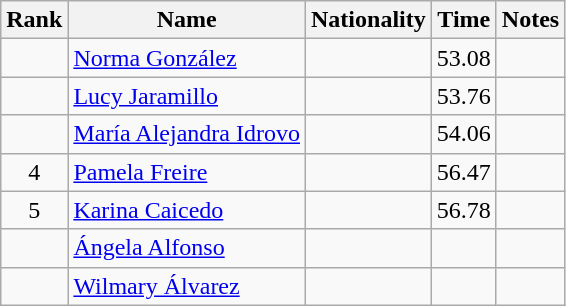<table class="wikitable sortable" style="text-align:center">
<tr>
<th>Rank</th>
<th>Name</th>
<th>Nationality</th>
<th>Time</th>
<th>Notes</th>
</tr>
<tr>
<td></td>
<td align=left><a href='#'>Norma González</a></td>
<td align=left></td>
<td>53.08</td>
<td></td>
</tr>
<tr>
<td></td>
<td align=left><a href='#'>Lucy Jaramillo</a></td>
<td align=left></td>
<td>53.76</td>
<td></td>
</tr>
<tr>
<td></td>
<td align=left><a href='#'>María Alejandra Idrovo</a></td>
<td align=left></td>
<td>54.06</td>
<td></td>
</tr>
<tr>
<td>4</td>
<td align=left><a href='#'>Pamela Freire</a></td>
<td align=left></td>
<td>56.47</td>
<td></td>
</tr>
<tr>
<td>5</td>
<td align=left><a href='#'>Karina Caicedo</a></td>
<td align=left></td>
<td>56.78</td>
<td></td>
</tr>
<tr>
<td></td>
<td align=left><a href='#'>Ángela Alfonso</a></td>
<td align=left></td>
<td></td>
<td></td>
</tr>
<tr>
<td></td>
<td align=left><a href='#'>Wilmary Álvarez</a></td>
<td align=left></td>
<td></td>
<td></td>
</tr>
</table>
